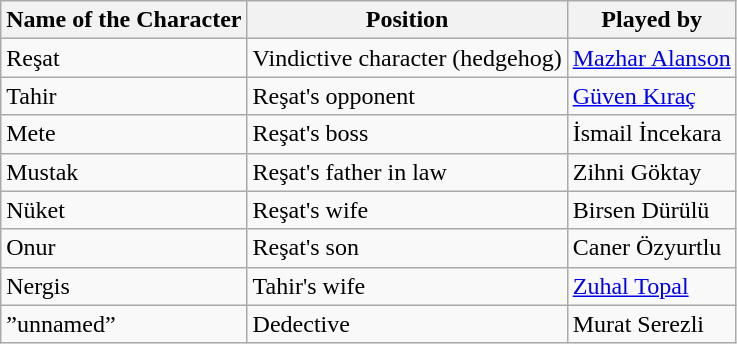<table class="sortable wikitable">
<tr>
<th>Name of the Character</th>
<th>Position</th>
<th>Played by</th>
</tr>
<tr>
<td>Reşat</td>
<td>Vindictive character (hedgehog)</td>
<td><a href='#'>Mazhar Alanson</a></td>
</tr>
<tr>
<td>Tahir</td>
<td>Reşat's opponent</td>
<td><a href='#'>Güven Kıraç</a></td>
</tr>
<tr>
<td>Mete</td>
<td>Reşat's boss</td>
<td>İsmail İncekara</td>
</tr>
<tr>
<td>Mustak</td>
<td>Reşat's father in law</td>
<td>Zihni Göktay</td>
</tr>
<tr>
<td>Nüket</td>
<td>Reşat's wife</td>
<td>Birsen Dürülü</td>
</tr>
<tr>
<td>Onur</td>
<td>Reşat's son</td>
<td>Caner Özyurtlu</td>
</tr>
<tr>
<td>Nergis</td>
<td>Tahir's wife</td>
<td><a href='#'>Zuhal Topal</a></td>
</tr>
<tr>
<td>”unnamed”</td>
<td>Dedective</td>
<td>Murat Serezli</td>
</tr>
</table>
